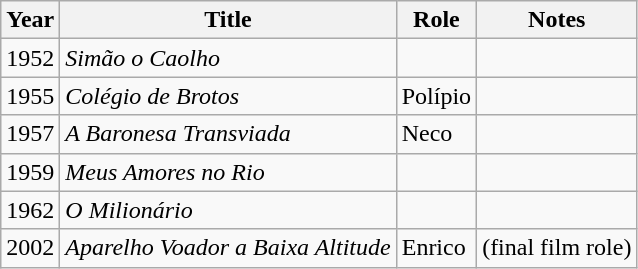<table class="wikitable">
<tr>
<th>Year</th>
<th>Title</th>
<th>Role</th>
<th>Notes</th>
</tr>
<tr>
<td>1952</td>
<td><em>Simão o Caolho</em></td>
<td></td>
<td></td>
</tr>
<tr>
<td>1955</td>
<td><em>Colégio de Brotos</em></td>
<td>Polípio</td>
<td></td>
</tr>
<tr>
<td>1957</td>
<td><em>A Baronesa Transviada</em></td>
<td>Neco</td>
<td></td>
</tr>
<tr>
<td>1959</td>
<td><em>Meus Amores no Rio</em></td>
<td></td>
<td></td>
</tr>
<tr>
<td>1962</td>
<td><em>O Milionário</em></td>
<td></td>
<td></td>
</tr>
<tr>
<td>2002</td>
<td><em>Aparelho Voador a Baixa Altitude</em></td>
<td>Enrico</td>
<td>(final film role)</td>
</tr>
</table>
